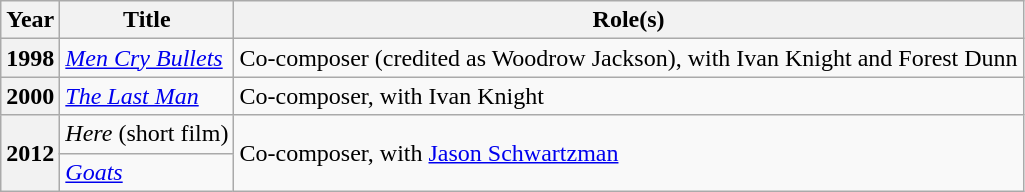<table class="wikitable sortable plainrowheaders">
<tr>
<th scope="col">Year</th>
<th scope="col">Title</th>
<th scope="col">Role(s)</th>
</tr>
<tr>
<th scope="row">1998</th>
<td><em><a href='#'>Men Cry Bullets</a></em></td>
<td>Co-composer (credited as Woodrow Jackson), with Ivan Knight and Forest Dunn</td>
</tr>
<tr>
<th scope="row">2000</th>
<td><em><a href='#'>The Last Man</a></em></td>
<td>Co-composer, with Ivan Knight</td>
</tr>
<tr>
<th scope="row" rowspan="2">2012</th>
<td><em>Here</em> (short film)</td>
<td rowspan="2">Co-composer, with <a href='#'>Jason Schwartzman</a></td>
</tr>
<tr>
<td><em><a href='#'>Goats</a></em></td>
</tr>
</table>
